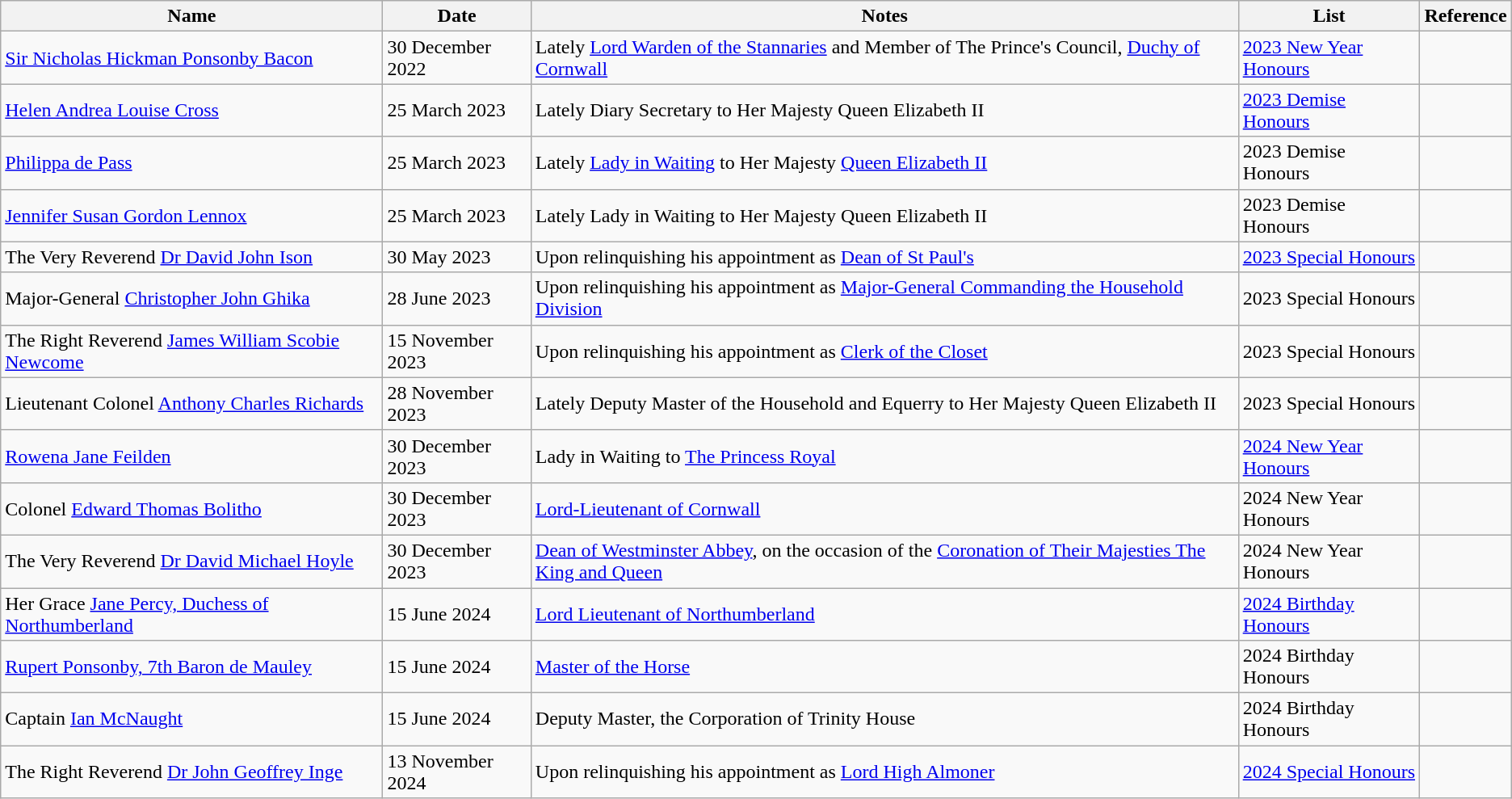<table class="wikitable">
<tr>
<th>Name</th>
<th>Date</th>
<th>Notes</th>
<th>List</th>
<th>Reference</th>
</tr>
<tr>
<td><a href='#'>Sir Nicholas Hickman Ponsonby Bacon</a> </td>
<td>30 December 2022</td>
<td>Lately <a href='#'>Lord Warden of the Stannaries</a> and Member of The Prince's Council, <a href='#'>Duchy of Cornwall</a></td>
<td><a href='#'>2023 New Year Honours</a></td>
<td></td>
</tr>
<tr>
<td><a href='#'>Helen Andrea Louise Cross</a> </td>
<td>25 March 2023</td>
<td>Lately Diary Secretary to Her Majesty Queen Elizabeth II</td>
<td><a href='#'>2023 Demise Honours</a></td>
<td></td>
</tr>
<tr>
<td><a href='#'>Philippa de Pass</a> </td>
<td>25 March 2023</td>
<td>Lately <a href='#'>Lady in Waiting</a> to Her Majesty <a href='#'>Queen Elizabeth II</a></td>
<td>2023 Demise Honours</td>
<td></td>
</tr>
<tr>
<td><a href='#'>Jennifer Susan Gordon Lennox</a> </td>
<td>25 March 2023</td>
<td>Lately Lady in Waiting to Her Majesty Queen Elizabeth II</td>
<td>2023 Demise Honours</td>
<td></td>
</tr>
<tr>
<td>The Very Reverend <a href='#'>Dr David John Ison</a></td>
<td>30 May 2023</td>
<td>Upon relinquishing his appointment as <a href='#'>Dean of St Paul's</a></td>
<td><a href='#'>2023 Special Honours</a></td>
<td></td>
</tr>
<tr>
<td>Major-General <a href='#'>Christopher John Ghika</a> </td>
<td>28 June 2023</td>
<td>Upon relinquishing his appointment as <a href='#'>Major-General Commanding the Household Division</a></td>
<td>2023 Special Honours</td>
<td></td>
</tr>
<tr>
<td>The Right Reverend <a href='#'>James William Scobie Newcome</a> </td>
<td>15 November 2023</td>
<td>Upon relinquishing his appointment as <a href='#'>Clerk of the Closet</a></td>
<td>2023 Special Honours</td>
<td></td>
</tr>
<tr>
<td>Lieutenant Colonel <a href='#'>Anthony Charles Richards</a> </td>
<td>28 November 2023</td>
<td>Lately Deputy Master of the Household and Equerry to Her Majesty Queen Elizabeth II</td>
<td>2023 Special Honours</td>
<td></td>
</tr>
<tr>
<td><a href='#'>Rowena Jane Feilden</a> </td>
<td>30 December 2023</td>
<td>Lady in Waiting to <a href='#'>The Princess Royal</a></td>
<td><a href='#'>2024 New Year Honours</a></td>
<td></td>
</tr>
<tr>
<td>Colonel <a href='#'>Edward Thomas Bolitho</a> </td>
<td>30 December 2023</td>
<td><a href='#'>Lord-Lieutenant of Cornwall</a></td>
<td>2024 New Year Honours</td>
<td></td>
</tr>
<tr>
<td>The Very Reverend <a href='#'>Dr David Michael Hoyle</a> </td>
<td>30 December 2023</td>
<td><a href='#'>Dean of Westminster Abbey</a>, on the occasion of the <a href='#'>Coronation of Their Majesties The King and Queen</a></td>
<td>2024 New Year Honours</td>
<td></td>
</tr>
<tr>
<td>Her Grace <a href='#'>Jane Percy, Duchess of Northumberland</a></td>
<td>15 June 2024</td>
<td><a href='#'>Lord Lieutenant of Northumberland</a></td>
<td><a href='#'>2024 Birthday Honours</a></td>
<td></td>
</tr>
<tr>
<td><a href='#'>Rupert Ponsonby, 7th Baron de Mauley</a> </td>
<td>15 June 2024</td>
<td><a href='#'>Master of the Horse</a></td>
<td>2024 Birthday Honours</td>
<td></td>
</tr>
<tr>
<td>Captain <a href='#'>Ian McNaught</a> </td>
<td>15 June 2024</td>
<td>Deputy Master, the Corporation of Trinity House</td>
<td>2024 Birthday Honours</td>
<td></td>
</tr>
<tr>
<td>The Right Reverend <a href='#'>Dr John Geoffrey Inge</a></td>
<td>13 November 2024</td>
<td>Upon relinquishing his appointment as <a href='#'>Lord High Almoner</a></td>
<td><a href='#'>2024 Special Honours</a></td>
<td></td>
</tr>
</table>
